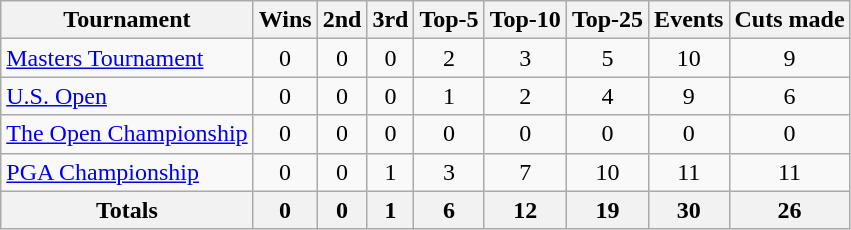<table class=wikitable style=text-align:center>
<tr>
<th>Tournament</th>
<th>Wins</th>
<th>2nd</th>
<th>3rd</th>
<th>Top-5</th>
<th>Top-10</th>
<th>Top-25</th>
<th>Events</th>
<th>Cuts made</th>
</tr>
<tr>
<td align=left><a href='#'>Masters Tournament</a></td>
<td>0</td>
<td>0</td>
<td>0</td>
<td>2</td>
<td>3</td>
<td>5</td>
<td>10</td>
<td>9</td>
</tr>
<tr>
<td align=left><a href='#'>U.S. Open</a></td>
<td>0</td>
<td>0</td>
<td>0</td>
<td>1</td>
<td>2</td>
<td>4</td>
<td>9</td>
<td>6</td>
</tr>
<tr>
<td align=left><a href='#'>The Open Championship</a></td>
<td>0</td>
<td>0</td>
<td>0</td>
<td>0</td>
<td>0</td>
<td>0</td>
<td>0</td>
<td>0</td>
</tr>
<tr>
<td align=left><a href='#'>PGA Championship</a></td>
<td>0</td>
<td>0</td>
<td>1</td>
<td>3</td>
<td>7</td>
<td>10</td>
<td>11</td>
<td>11</td>
</tr>
<tr>
<th>Totals</th>
<th>0</th>
<th>0</th>
<th>1</th>
<th>6</th>
<th>12</th>
<th>19</th>
<th>30</th>
<th>26</th>
</tr>
</table>
